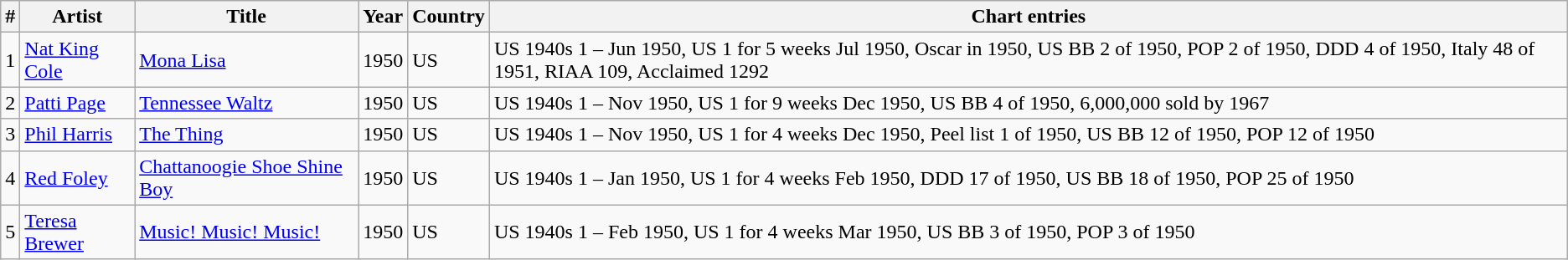<table class="wikitable">
<tr>
<th>#</th>
<th>Artist</th>
<th>Title</th>
<th>Year</th>
<th>Country</th>
<th>Chart entries</th>
</tr>
<tr>
<td>1</td>
<td><a href='#'>Nat King Cole</a></td>
<td><a href='#'>Mona Lisa</a></td>
<td>1950</td>
<td>US</td>
<td>US 1940s 1 – Jun 1950, US 1 for 5 weeks Jul 1950, Oscar in 1950, US BB 2 of 1950, POP 2 of 1950, DDD 4 of 1950, Italy 48 of 1951, RIAA 109, Acclaimed 1292</td>
</tr>
<tr>
<td>2</td>
<td><a href='#'>Patti Page</a></td>
<td><a href='#'>Tennessee Waltz</a></td>
<td>1950</td>
<td>US</td>
<td>US 1940s 1 – Nov 1950, US 1 for 9 weeks Dec 1950, US BB 4 of 1950, 6,000,000 sold by 1967</td>
</tr>
<tr>
<td>3</td>
<td><a href='#'>Phil Harris</a></td>
<td><a href='#'>The Thing</a></td>
<td>1950</td>
<td>US</td>
<td>US 1940s 1 – Nov 1950, US 1 for 4 weeks Dec 1950, Peel list 1 of 1950, US BB 12 of 1950, POP 12 of 1950</td>
</tr>
<tr>
<td>4</td>
<td><a href='#'>Red Foley</a></td>
<td><a href='#'>Chattanoogie Shoe Shine Boy</a></td>
<td>1950</td>
<td>US</td>
<td>US 1940s 1 – Jan 1950, US 1 for 4 weeks Feb 1950, DDD 17 of 1950, US BB 18 of 1950, POP 25 of 1950</td>
</tr>
<tr>
<td>5</td>
<td><a href='#'>Teresa Brewer</a></td>
<td><a href='#'>Music! Music! Music!</a></td>
<td>1950</td>
<td>US</td>
<td>US 1940s 1 – Feb 1950, US 1 for 4 weeks Mar 1950, US BB 3 of 1950, POP 3 of 1950</td>
</tr>
</table>
